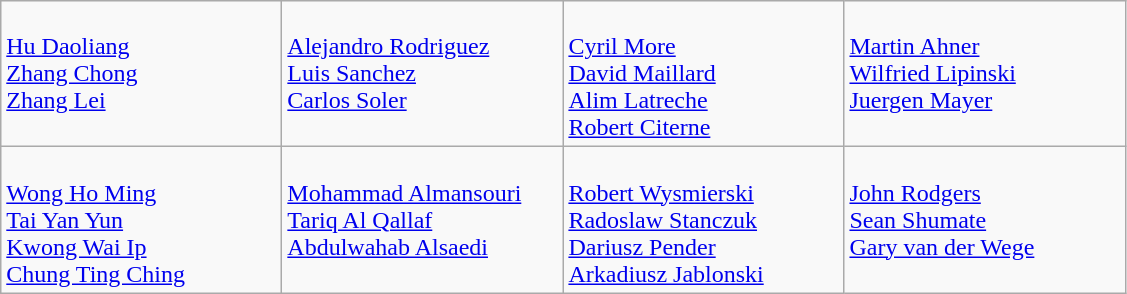<table class="wikitable">
<tr>
<td style="vertical-align:top; width:180px"><br><a href='#'>Hu Daoliang</a><br><a href='#'>Zhang Chong</a><br><a href='#'>Zhang Lei</a></td>
<td style="vertical-align:top; width:180px"><br><a href='#'>Alejandro Rodriguez</a><br><a href='#'>Luis Sanchez</a><br><a href='#'>Carlos Soler</a></td>
<td style="vertical-align:top; width:180px"><br><a href='#'>Cyril More</a><br><a href='#'>David Maillard</a><br><a href='#'>Alim Latreche</a><br><a href='#'>Robert Citerne</a></td>
<td style="vertical-align:top; width:180px"><br><a href='#'>Martin Ahner</a><br><a href='#'>Wilfried Lipinski</a><br><a href='#'>Juergen Mayer</a></td>
</tr>
<tr>
<td style="vertical-align:top; width:180px"><br><a href='#'>Wong Ho Ming</a><br><a href='#'>Tai Yan Yun</a><br><a href='#'>Kwong Wai Ip</a><br><a href='#'>Chung Ting Ching</a></td>
<td style="vertical-align:top; width:180px"><br><a href='#'>Mohammad Almansouri</a><br><a href='#'>Tariq Al Qallaf</a><br><a href='#'>Abdulwahab Alsaedi</a></td>
<td style="vertical-align:top; width:180px"><br><a href='#'>Robert Wysmierski</a><br><a href='#'>Radoslaw Stanczuk</a><br><a href='#'>Dariusz Pender</a><br><a href='#'>Arkadiusz Jablonski</a></td>
<td style="vertical-align:top; width:180px"><br><a href='#'>John Rodgers</a><br><a href='#'>Sean Shumate</a><br><a href='#'>Gary van der Wege</a></td>
</tr>
</table>
